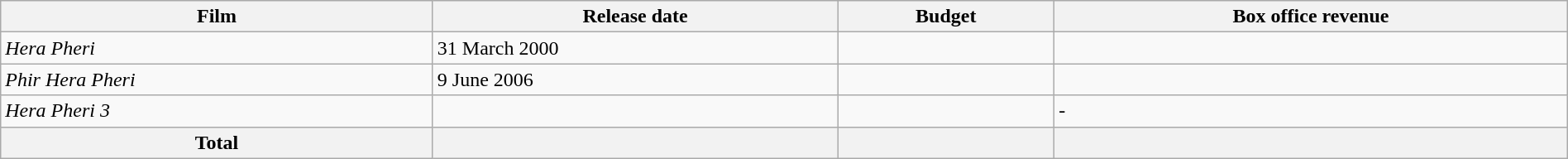<table class="wikitable" style="width:100%;">
<tr>
<th style="text-align:center;">Film</th>
<th style="text-align:center;">Release date</th>
<th style="text-align:center;">Budget</th>
<th style="text-align:center;">Box office revenue</th>
</tr>
<tr>
<td><em>Hera Pheri</em></td>
<td>31 March 2000</td>
<td></td>
<td></td>
</tr>
<tr>
<td><em>Phir Hera Pheri</em></td>
<td>9 June 2006</td>
<td></td>
<td></td>
</tr>
<tr>
<td><em>Hera Pheri 3</em></td>
<td></td>
<td></td>
<td>-</td>
</tr>
<tr>
<th>Total</th>
<th></th>
<th></th>
<th></th>
</tr>
</table>
